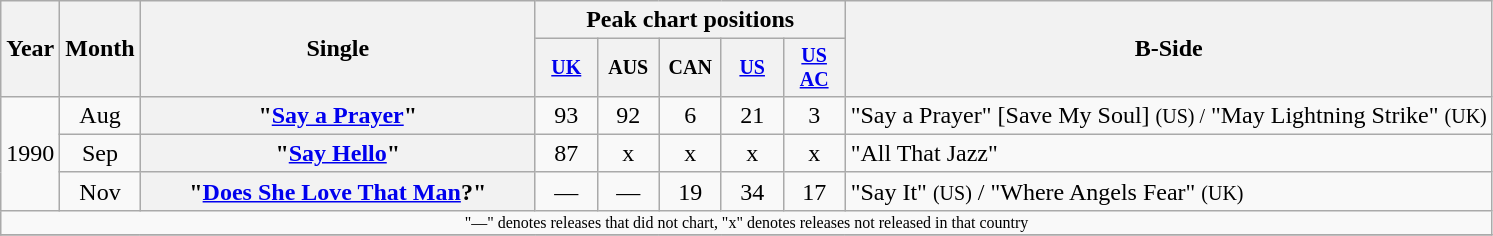<table class="wikitable plainrowheaders" style="text-align:center;">
<tr>
<th rowspan="2">Year</th>
<th rowspan="2">Month</th>
<th rowspan="2" style="width:16em;">Single</th>
<th colspan="5">Peak chart positions</th>
<th rowspan="2">B-Side</th>
</tr>
<tr style="font-size:smaller;">
<th width="35"><a href='#'>UK</a><br></th>
<th width="35">AUS </th>
<th width="35">CAN </th>
<th width="35"><a href='#'>US</a><br></th>
<th width="35"><a href='#'>US<br>AC</a><br></th>
</tr>
<tr>
<td rowspan="3">1990</td>
<td>Aug</td>
<th scope="row">"<a href='#'>Say a Prayer</a>"</th>
<td>93</td>
<td>92</td>
<td>6</td>
<td>21</td>
<td>3</td>
<td align="left">"Say a Prayer" [Save My Soul] <small>(US) /</small> "May Lightning Strike" <small>(UK)</small></td>
</tr>
<tr>
<td>Sep</td>
<th scope="row">"<a href='#'>Say Hello</a>"</th>
<td>87</td>
<td>x</td>
<td>x</td>
<td>x</td>
<td>x</td>
<td align="left">"All That Jazz"</td>
</tr>
<tr>
<td>Nov</td>
<th scope="row">"<a href='#'>Does She Love That Man</a>?"</th>
<td>—</td>
<td>—</td>
<td>19</td>
<td>34</td>
<td>17</td>
<td align="left">"Say It" <small>(US)</small> / "Where Angels Fear" <small>(UK)</small></td>
</tr>
<tr>
<td colspan="9" style="font-size:8pt">"—" denotes releases that did not chart, "x" denotes releases not released in that country</td>
</tr>
<tr>
</tr>
</table>
